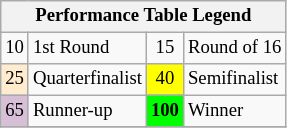<table class="wikitable" style="font-size:78%;">
<tr>
<th colspan=4>Performance Table Legend</th>
</tr>
<tr>
<td align="center">10</td>
<td>1st Round</td>
<td align="center">15</td>
<td>Round of 16</td>
</tr>
<tr>
<td align="center" style="background:#ffebcd;">25</td>
<td>Quarterfinalist</td>
<td align="center" style="background:yellow;">40</td>
<td>Semifinalist</td>
</tr>
<tr>
<td align="center" style="background:#D8BFD8;">65</td>
<td>Runner-up</td>
<td align="center" style="background:#00ff00;font-weight:bold;">100</td>
<td>Winner</td>
</tr>
<tr>
</tr>
</table>
